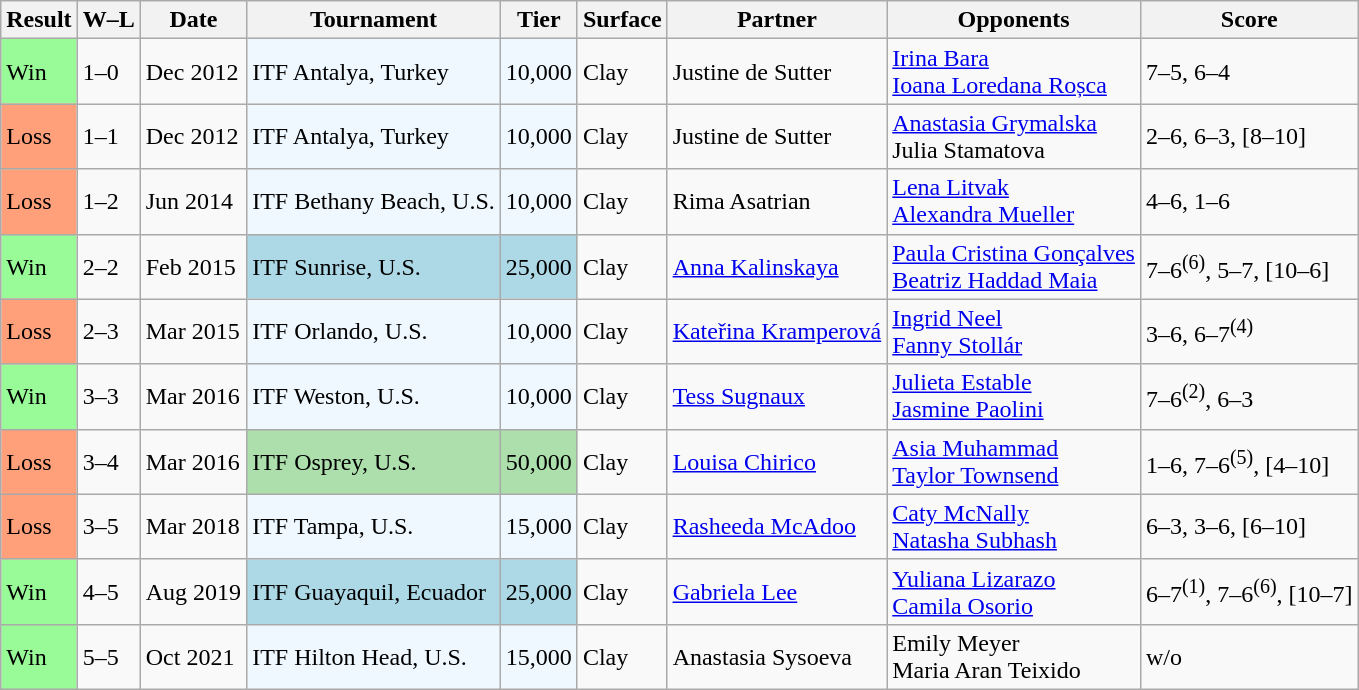<table class="sortable wikitable">
<tr>
<th>Result</th>
<th class="unsortable">W–L</th>
<th>Date</th>
<th>Tournament</th>
<th>Tier</th>
<th>Surface</th>
<th>Partner</th>
<th>Opponents</th>
<th class="unsortable">Score</th>
</tr>
<tr>
<td style="background:#98fb98;">Win</td>
<td>1–0</td>
<td>Dec 2012</td>
<td style="background:#f0f8ff;">ITF Antalya, Turkey</td>
<td style="background:#f0f8ff;">10,000</td>
<td>Clay</td>
<td> Justine de Sutter</td>
<td> <a href='#'>Irina Bara</a> <br>  <a href='#'>Ioana Loredana Roșca</a></td>
<td>7–5, 6–4</td>
</tr>
<tr>
<td style="background:#ffa07a;">Loss</td>
<td>1–1</td>
<td>Dec 2012</td>
<td style="background:#f0f8ff;">ITF Antalya, Turkey</td>
<td style="background:#f0f8ff;">10,000</td>
<td>Clay</td>
<td> Justine de Sutter</td>
<td> <a href='#'>Anastasia Grymalska</a> <br>  Julia Stamatova</td>
<td>2–6, 6–3, [8–10]</td>
</tr>
<tr>
<td style="background:#ffa07a;">Loss</td>
<td>1–2</td>
<td>Jun 2014</td>
<td style="background:#f0f8ff;">ITF Bethany Beach, U.S.</td>
<td style="background:#f0f8ff;">10,000</td>
<td>Clay</td>
<td> Rima Asatrian</td>
<td> <a href='#'>Lena Litvak</a> <br>  <a href='#'>Alexandra Mueller</a></td>
<td>4–6, 1–6</td>
</tr>
<tr>
<td style="background:#98fb98;">Win</td>
<td>2–2</td>
<td>Feb 2015</td>
<td style="background:lightblue;">ITF Sunrise, U.S.</td>
<td style="background:lightblue;">25,000</td>
<td>Clay</td>
<td> <a href='#'>Anna Kalinskaya</a></td>
<td> <a href='#'>Paula Cristina Gonçalves</a> <br>  <a href='#'>Beatriz Haddad Maia</a></td>
<td>7–6<sup>(6)</sup>, 5–7, [10–6]</td>
</tr>
<tr>
<td style="background:#ffa07a;">Loss</td>
<td>2–3</td>
<td>Mar 2015</td>
<td style="background:#f0f8ff;">ITF Orlando, U.S.</td>
<td style="background:#f0f8ff;">10,000</td>
<td>Clay</td>
<td> <a href='#'>Kateřina Kramperová</a></td>
<td> <a href='#'>Ingrid Neel</a> <br>  <a href='#'>Fanny Stollár</a></td>
<td>3–6, 6–7<sup>(4)</sup></td>
</tr>
<tr>
<td style="background:#98fb98;">Win</td>
<td>3–3</td>
<td>Mar 2016</td>
<td style="background:#f0f8ff;">ITF Weston, U.S.</td>
<td style="background:#f0f8ff;">10,000</td>
<td>Clay</td>
<td> <a href='#'>Tess Sugnaux</a></td>
<td> <a href='#'>Julieta Estable</a> <br>  <a href='#'>Jasmine Paolini</a></td>
<td>7–6<sup>(2)</sup>, 6–3</td>
</tr>
<tr>
<td style="background:#ffa07a;">Loss</td>
<td>3–4</td>
<td>Mar 2016</td>
<td style="background:#addfad;">ITF Osprey, U.S.</td>
<td style="background:#addfad;">50,000</td>
<td>Clay</td>
<td> <a href='#'>Louisa Chirico</a></td>
<td> <a href='#'>Asia Muhammad</a> <br>  <a href='#'>Taylor Townsend</a></td>
<td>1–6, 7–6<sup>(5)</sup>, [4–10]</td>
</tr>
<tr>
<td style="background:#ffa07a;">Loss</td>
<td>3–5</td>
<td>Mar 2018</td>
<td style="background:#f0f8ff;">ITF Tampa, U.S.</td>
<td style="background:#f0f8ff;">15,000</td>
<td>Clay</td>
<td> <a href='#'>Rasheeda McAdoo</a></td>
<td> <a href='#'>Caty McNally</a> <br>  <a href='#'>Natasha Subhash</a></td>
<td>6–3, 3–6, [6–10]</td>
</tr>
<tr>
<td style="background:#98fb98;">Win</td>
<td>4–5</td>
<td>Aug 2019</td>
<td style="background:lightblue;">ITF Guayaquil, Ecuador</td>
<td style="background:lightblue;">25,000</td>
<td>Clay</td>
<td> <a href='#'>Gabriela Lee</a></td>
<td> <a href='#'>Yuliana Lizarazo</a> <br>  <a href='#'>Camila Osorio</a></td>
<td>6–7<sup>(1)</sup>, 7–6<sup>(6)</sup>, [10–7]</td>
</tr>
<tr>
<td style="background:#98fb98;">Win</td>
<td>5–5</td>
<td>Oct 2021</td>
<td style="background:#f0f8ff;">ITF Hilton Head, U.S.</td>
<td style="background:#f0f8ff;">15,000</td>
<td>Clay</td>
<td> Anastasia Sysoeva</td>
<td> Emily Meyer <br>  Maria Aran Teixido</td>
<td>w/o</td>
</tr>
</table>
